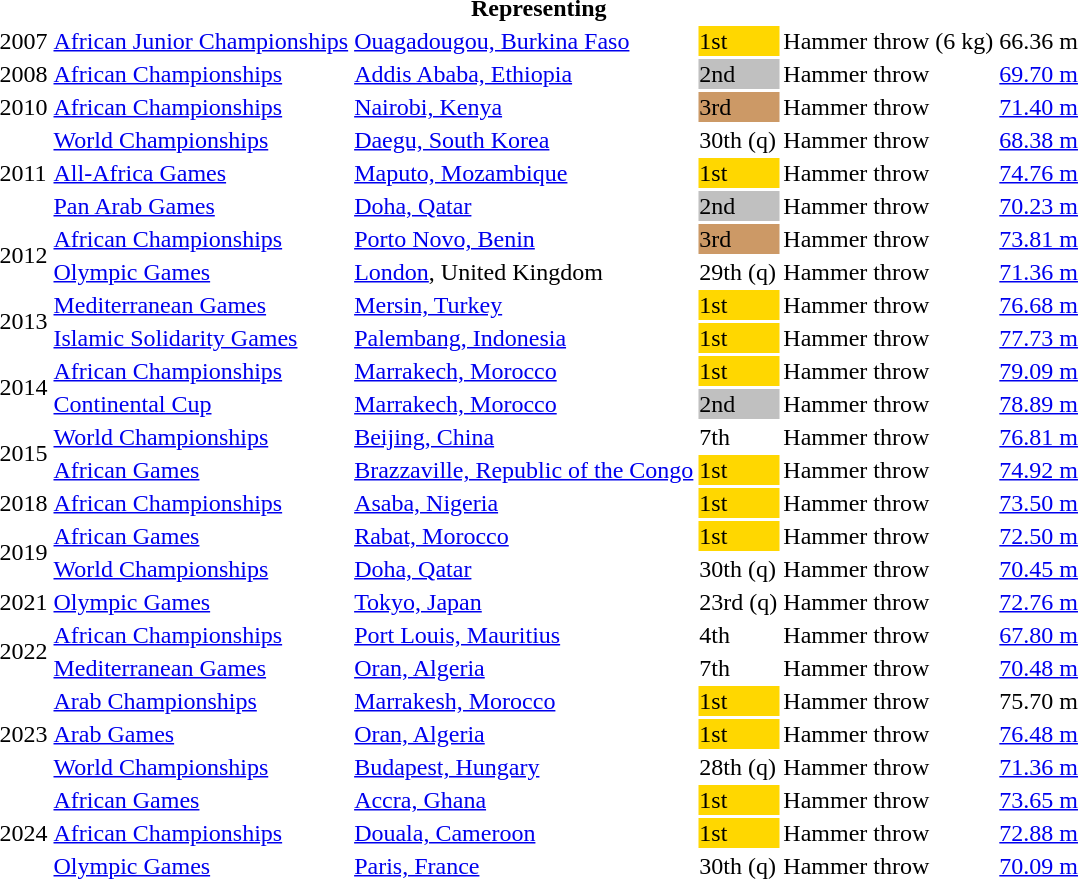<table>
<tr>
<th colspan="6">Representing </th>
</tr>
<tr>
<td>2007</td>
<td><a href='#'>African Junior Championships</a></td>
<td><a href='#'>Ouagadougou, Burkina Faso</a></td>
<td bgcolor=gold>1st</td>
<td>Hammer throw (6 kg)</td>
<td>66.36 m</td>
</tr>
<tr>
<td>2008</td>
<td><a href='#'>African Championships</a></td>
<td><a href='#'>Addis Ababa, Ethiopia</a></td>
<td bgcolor=silver>2nd</td>
<td>Hammer throw</td>
<td><a href='#'>69.70 m</a></td>
</tr>
<tr>
<td>2010</td>
<td><a href='#'>African Championships</a></td>
<td><a href='#'>Nairobi, Kenya</a></td>
<td bgcolor=cc9966>3rd</td>
<td>Hammer throw</td>
<td><a href='#'>71.40 m</a></td>
</tr>
<tr>
<td rowspan=3>2011</td>
<td><a href='#'>World Championships</a></td>
<td><a href='#'>Daegu, South Korea</a></td>
<td>30th (q)</td>
<td>Hammer throw</td>
<td><a href='#'>68.38 m</a></td>
</tr>
<tr>
<td><a href='#'>All-Africa Games</a></td>
<td><a href='#'>Maputo, Mozambique</a></td>
<td bgcolor=gold>1st</td>
<td>Hammer throw</td>
<td><a href='#'>74.76 m</a></td>
</tr>
<tr>
<td><a href='#'>Pan Arab Games</a></td>
<td><a href='#'>Doha, Qatar</a></td>
<td bgcolor=silver>2nd</td>
<td>Hammer throw</td>
<td><a href='#'>70.23 m</a></td>
</tr>
<tr>
<td rowspan=2>2012</td>
<td><a href='#'>African Championships</a></td>
<td><a href='#'>Porto Novo, Benin</a></td>
<td bgcolor=cc9966>3rd</td>
<td>Hammer throw</td>
<td><a href='#'>73.81 m</a></td>
</tr>
<tr>
<td><a href='#'>Olympic Games</a></td>
<td><a href='#'>London</a>, United Kingdom</td>
<td>29th (q)</td>
<td>Hammer throw</td>
<td><a href='#'>71.36 m</a></td>
</tr>
<tr>
<td rowspan=2>2013</td>
<td><a href='#'>Mediterranean Games</a></td>
<td><a href='#'>Mersin, Turkey</a></td>
<td bgcolor=gold>1st</td>
<td>Hammer throw</td>
<td><a href='#'>76.68 m</a></td>
</tr>
<tr>
<td><a href='#'>Islamic Solidarity Games</a></td>
<td><a href='#'>Palembang, Indonesia</a></td>
<td bgcolor=gold>1st</td>
<td>Hammer throw</td>
<td><a href='#'>77.73 m</a></td>
</tr>
<tr>
<td rowspan=2>2014</td>
<td><a href='#'>African Championships</a></td>
<td><a href='#'>Marrakech, Morocco</a></td>
<td bgcolor=gold>1st</td>
<td>Hammer throw</td>
<td><a href='#'>79.09 m</a></td>
</tr>
<tr>
<td><a href='#'>Continental Cup</a></td>
<td><a href='#'>Marrakech, Morocco</a></td>
<td bgcolor=silver>2nd</td>
<td>Hammer throw</td>
<td><a href='#'>78.89 m</a></td>
</tr>
<tr>
<td rowspan=2>2015</td>
<td><a href='#'>World Championships</a></td>
<td><a href='#'>Beijing, China</a></td>
<td>7th</td>
<td>Hammer throw</td>
<td><a href='#'>76.81 m</a></td>
</tr>
<tr>
<td><a href='#'>African Games</a></td>
<td><a href='#'>Brazzaville, Republic of the Congo</a></td>
<td bgcolor=gold>1st</td>
<td>Hammer throw</td>
<td><a href='#'>74.92 m</a></td>
</tr>
<tr>
<td>2018</td>
<td><a href='#'>African Championships</a></td>
<td><a href='#'>Asaba, Nigeria</a></td>
<td bgcolor=gold>1st</td>
<td>Hammer throw</td>
<td><a href='#'>73.50 m</a></td>
</tr>
<tr>
<td rowspan=2>2019</td>
<td><a href='#'>African Games</a></td>
<td><a href='#'>Rabat, Morocco</a></td>
<td bgcolor=gold>1st</td>
<td>Hammer throw</td>
<td><a href='#'>72.50 m</a></td>
</tr>
<tr>
<td><a href='#'>World Championships</a></td>
<td><a href='#'>Doha, Qatar</a></td>
<td>30th (q)</td>
<td>Hammer throw</td>
<td><a href='#'>70.45 m</a></td>
</tr>
<tr>
<td>2021</td>
<td><a href='#'>Olympic Games</a></td>
<td><a href='#'>Tokyo, Japan</a></td>
<td>23rd (q)</td>
<td>Hammer throw</td>
<td><a href='#'>72.76 m</a></td>
</tr>
<tr>
<td rowspan=2>2022</td>
<td><a href='#'>African Championships</a></td>
<td><a href='#'>Port Louis, Mauritius</a></td>
<td>4th</td>
<td>Hammer throw</td>
<td><a href='#'>67.80 m</a></td>
</tr>
<tr>
<td><a href='#'>Mediterranean Games</a></td>
<td><a href='#'>Oran, Algeria</a></td>
<td>7th</td>
<td>Hammer throw</td>
<td><a href='#'>70.48 m</a></td>
</tr>
<tr>
<td rowspan=3>2023</td>
<td><a href='#'>Arab Championships</a></td>
<td><a href='#'>Marrakesh, Morocco</a></td>
<td bgcolor=gold>1st</td>
<td>Hammer throw</td>
<td>75.70 m</td>
</tr>
<tr>
<td><a href='#'>Arab Games</a></td>
<td><a href='#'>Oran, Algeria</a></td>
<td bgcolor=gold>1st</td>
<td>Hammer throw</td>
<td><a href='#'>76.48 m</a></td>
</tr>
<tr>
<td><a href='#'>World Championships</a></td>
<td><a href='#'>Budapest, Hungary</a></td>
<td>28th (q)</td>
<td>Hammer throw</td>
<td><a href='#'>71.36 m</a></td>
</tr>
<tr>
<td rowspan=3>2024</td>
<td><a href='#'>African Games</a></td>
<td><a href='#'>Accra, Ghana</a></td>
<td bgcolor=gold>1st</td>
<td>Hammer throw</td>
<td><a href='#'>73.65 m</a></td>
</tr>
<tr>
<td><a href='#'>African Championships</a></td>
<td><a href='#'>Douala, Cameroon</a></td>
<td bgcolor=gold>1st</td>
<td>Hammer throw</td>
<td><a href='#'>72.88 m</a></td>
</tr>
<tr>
<td><a href='#'>Olympic Games</a></td>
<td><a href='#'>Paris, France</a></td>
<td>30th (q)</td>
<td>Hammer throw</td>
<td><a href='#'>70.09 m</a></td>
</tr>
</table>
